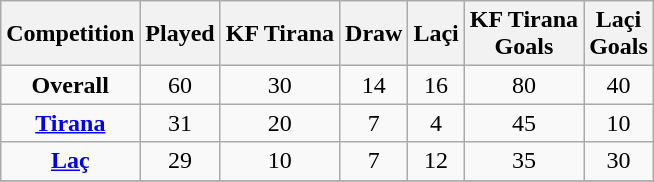<table class=wikitable style="text-align:center">
<tr>
<th>Competition</th>
<th>Played</th>
<th>KF Tirana</th>
<th>Draw</th>
<th>Laçi</th>
<th>KF Tirana <br> Goals</th>
<th>Laçi <br> Goals</th>
</tr>
<tr>
<td><strong>Overall</strong></td>
<td>60</td>
<td>30</td>
<td>14</td>
<td>16</td>
<td>80</td>
<td>40</td>
</tr>
<tr>
<td><strong><a href='#'>Tirana</a></strong></td>
<td>31</td>
<td>20</td>
<td>7</td>
<td>4</td>
<td>45</td>
<td>10</td>
</tr>
<tr>
<td><strong><a href='#'>Laç</a></strong></td>
<td>29</td>
<td>10</td>
<td>7</td>
<td>12</td>
<td>35</td>
<td>30</td>
</tr>
<tr>
</tr>
</table>
